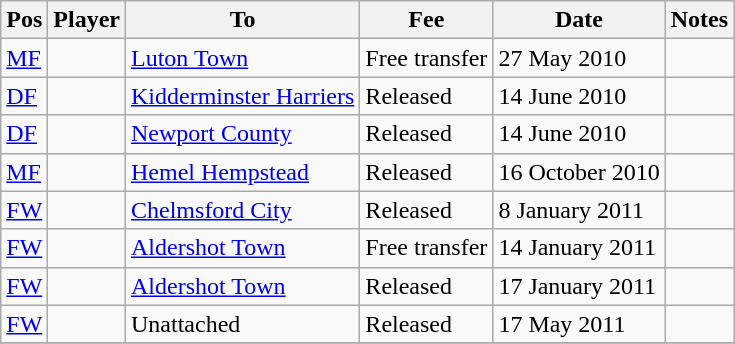<table class="wikitable">
<tr>
<th>Pos</th>
<th>Player</th>
<th>To</th>
<th>Fee</th>
<th>Date</th>
<th>Notes</th>
</tr>
<tr --->
<td><a href='#'>MF</a></td>
<td></td>
<td><a href='#'>Luton Town</a></td>
<td>Free transfer</td>
<td>27 May 2010</td>
<td></td>
</tr>
<tr --->
<td><a href='#'>DF</a></td>
<td></td>
<td><a href='#'>Kidderminster Harriers</a></td>
<td>Released</td>
<td>14 June 2010</td>
<td></td>
</tr>
<tr --->
<td><a href='#'>DF</a></td>
<td></td>
<td><a href='#'>Newport County</a></td>
<td>Released</td>
<td>14 June 2010</td>
<td></td>
</tr>
<tr --->
<td><a href='#'>MF</a></td>
<td></td>
<td><a href='#'>Hemel Hempstead</a></td>
<td>Released</td>
<td>16 October 2010</td>
<td></td>
</tr>
<tr --->
<td><a href='#'>FW</a></td>
<td></td>
<td><a href='#'>Chelmsford City</a></td>
<td>Released</td>
<td>8 January 2011</td>
<td></td>
</tr>
<tr --->
<td><a href='#'>FW</a></td>
<td></td>
<td><a href='#'>Aldershot Town</a></td>
<td>Free transfer</td>
<td>14 January 2011</td>
<td></td>
</tr>
<tr --->
<td><a href='#'>FW</a></td>
<td></td>
<td><a href='#'>Aldershot Town</a></td>
<td>Released</td>
<td>17 January 2011</td>
<td></td>
</tr>
<tr --->
<td><a href='#'>FW</a></td>
<td></td>
<td>Unattached</td>
<td>Released</td>
<td>17 May 2011</td>
<td></td>
</tr>
<tr --->
</tr>
</table>
